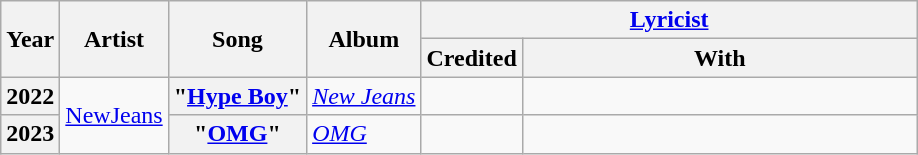<table class="wikitable plainrowheaders">
<tr>
<th rowspan="2">Year</th>
<th rowspan="2">Artist</th>
<th rowspan="2">Song</th>
<th rowspan="2">Album</th>
<th colspan="2"><a href='#'>Lyricist</a></th>
</tr>
<tr>
<th>Credited</th>
<th style="width:16em">With</th>
</tr>
<tr>
<th>2022</th>
<td rowspan="2"><a href='#'>NewJeans</a></td>
<th scope="row">"<a href='#'>Hype Boy</a>"</th>
<td><em><a href='#'>New Jeans</a></em></td>
<td></td>
<td style="text-align:center"></td>
</tr>
<tr>
<th>2023</th>
<th scope="row">"<a href='#'>OMG</a>"</th>
<td><em><a href='#'>OMG</a></em></td>
<td></td>
<td style="text-align:center"></td>
</tr>
</table>
